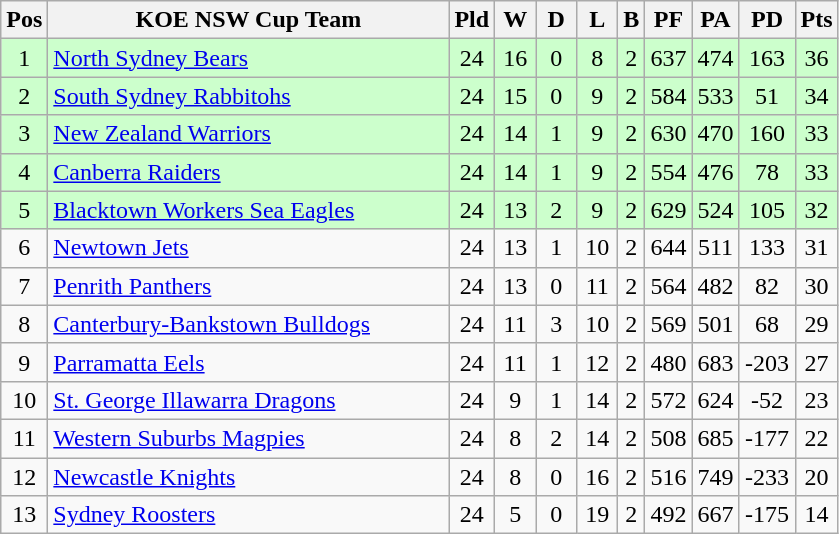<table class="wikitable" style="text-align:center">
<tr>
<th width=20 abbr="Position">Pos</th>
<th width=260>KOE NSW Cup Team</th>
<th width=20 abbr="Played">Pld</th>
<th width=20 abbr="Won">W</th>
<th width=20 abbr="Drawn">D</th>
<th width=20 abbr="Lost">L</th>
<th withd=20 abbr="Byes">B</th>
<th width=20 abbr="Points For">PF</th>
<th width=20 abbr="Points Against">PA</th>
<th width=30 abbr="Points Difference">PD</th>
<th width=20 abbr="Points">Pts</th>
</tr>
<tr style="background: #ccffcc;">
<td>1</td>
<td align=left> <a href='#'>North Sydney Bears</a></td>
<td>24</td>
<td>16</td>
<td>0</td>
<td>8</td>
<td>2</td>
<td>637</td>
<td>474</td>
<td>163</td>
<td>36</td>
</tr>
<tr style="background: #ccffcc;">
<td>2</td>
<td align=left> <a href='#'>South Sydney Rabbitohs</a></td>
<td>24</td>
<td>15</td>
<td>0</td>
<td>9</td>
<td>2</td>
<td>584</td>
<td>533</td>
<td>51</td>
<td>34</td>
</tr>
<tr style="background: #ccffcc;">
<td>3</td>
<td align=left> <a href='#'>New Zealand Warriors</a></td>
<td>24</td>
<td>14</td>
<td>1</td>
<td>9</td>
<td>2</td>
<td>630</td>
<td>470</td>
<td>160</td>
<td>33</td>
</tr>
<tr style="background: #ccffcc;">
<td>4</td>
<td align=left> <a href='#'>Canberra Raiders</a></td>
<td>24</td>
<td>14</td>
<td>1</td>
<td>9</td>
<td>2</td>
<td>554</td>
<td>476</td>
<td>78</td>
<td>33</td>
</tr>
<tr style="background: #ccffcc;">
<td>5</td>
<td align=left> <a href='#'>Blacktown Workers Sea Eagles</a></td>
<td>24</td>
<td>13</td>
<td>2</td>
<td>9</td>
<td>2</td>
<td>629</td>
<td>524</td>
<td>105</td>
<td>32</td>
</tr>
<tr>
<td>6</td>
<td align=left> <a href='#'>Newtown Jets</a></td>
<td>24</td>
<td>13</td>
<td>1</td>
<td>10</td>
<td>2</td>
<td>644</td>
<td>511</td>
<td>133</td>
<td>31</td>
</tr>
<tr>
<td>7</td>
<td align=left> <a href='#'>Penrith Panthers</a></td>
<td>24</td>
<td>13</td>
<td>0</td>
<td>11</td>
<td>2</td>
<td>564</td>
<td>482</td>
<td>82</td>
<td>30</td>
</tr>
<tr>
<td>8</td>
<td align=left> <a href='#'>Canterbury-Bankstown Bulldogs</a></td>
<td>24</td>
<td>11</td>
<td>3</td>
<td>10</td>
<td>2</td>
<td>569</td>
<td>501</td>
<td>68</td>
<td>29</td>
</tr>
<tr>
<td>9</td>
<td align=left> <a href='#'>Parramatta Eels</a></td>
<td>24</td>
<td>11</td>
<td>1</td>
<td>12</td>
<td>2</td>
<td>480</td>
<td>683</td>
<td>-203</td>
<td>27</td>
</tr>
<tr>
<td>10</td>
<td align=left> <a href='#'>St. George Illawarra Dragons</a></td>
<td>24</td>
<td>9</td>
<td>1</td>
<td>14</td>
<td>2</td>
<td>572</td>
<td>624</td>
<td>-52</td>
<td>23</td>
</tr>
<tr>
<td>11</td>
<td align=left> <a href='#'>Western Suburbs Magpies</a></td>
<td>24</td>
<td>8</td>
<td>2</td>
<td>14</td>
<td>2</td>
<td>508</td>
<td>685</td>
<td>-177</td>
<td>22</td>
</tr>
<tr>
<td>12</td>
<td align=left> <a href='#'>Newcastle Knights</a></td>
<td>24</td>
<td>8</td>
<td>0</td>
<td>16</td>
<td>2</td>
<td>516</td>
<td>749</td>
<td>-233</td>
<td>20</td>
</tr>
<tr>
<td>13</td>
<td align=left> <a href='#'>Sydney Roosters</a></td>
<td>24</td>
<td>5</td>
<td>0</td>
<td>19</td>
<td>2</td>
<td>492</td>
<td>667</td>
<td>-175</td>
<td>14</td>
</tr>
</table>
